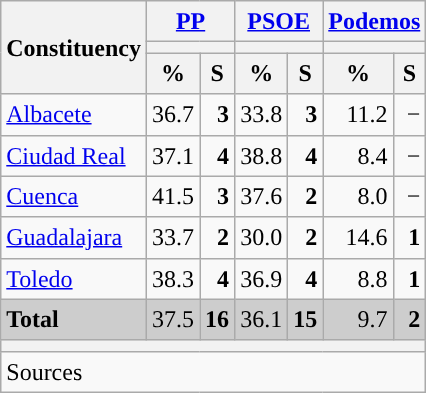<table class="wikitable sortable" style="text-align:right; line-height:20px;">
<tr>
<th rowspan="3">Constituency</th>
<th colspan="2" width="30px" class="unsortable"><a href='#'>PP</a></th>
<th colspan="2" width="30px" class="unsortable"><a href='#'>PSOE</a></th>
<th colspan="2" width="30px" class="unsortable"><a href='#'>Podemos</a></th>
</tr>
<tr>
<th colspan="2" style="background:"></th>
<th colspan="2" style="background:"></th>
<th colspan="2" style="background:"></th>
</tr>
<tr>
<th data-sort-type="number">%</th>
<th data-sort-type="number">S</th>
<th data-sort-type="number">%</th>
<th data-sort-type="number">S</th>
<th data-sort-type="number">%</th>
<th data-sort-type="number">S</th>
</tr>
<tr>
<td align="left"><a href='#'>Albacete</a></td>
<td style="background:">36.7</td>
<td><strong>3</strong></td>
<td>33.8</td>
<td><strong>3</strong></td>
<td>11.2</td>
<td>−</td>
</tr>
<tr>
<td align="left"><a href='#'>Ciudad Real</a></td>
<td>37.1</td>
<td><strong>4</strong></td>
<td style="background:">38.8</td>
<td><strong>4</strong></td>
<td>8.4</td>
<td>−</td>
</tr>
<tr>
<td align="left"><a href='#'>Cuenca</a></td>
<td style="background:">41.5</td>
<td><strong>3</strong></td>
<td>37.6</td>
<td><strong>2</strong></td>
<td>8.0</td>
<td>−</td>
</tr>
<tr>
<td align="left"><a href='#'>Guadalajara</a></td>
<td style="background:">33.7</td>
<td><strong>2</strong></td>
<td>30.0</td>
<td><strong>2</strong></td>
<td>14.6</td>
<td><strong>1</strong></td>
</tr>
<tr>
<td align="left"><a href='#'>Toledo</a></td>
<td style="background:">38.3</td>
<td><strong>4</strong></td>
<td>36.9</td>
<td><strong>4</strong></td>
<td>8.8</td>
<td><strong>1</strong></td>
</tr>
<tr style="background:#CDCDCD;">
<td align="left"><strong>Total</strong></td>
<td style="background:">37.5</td>
<td><strong>16</strong></td>
<td>36.1</td>
<td><strong>15</strong></td>
<td>9.7</td>
<td><strong>2</strong></td>
</tr>
<tr>
<th colspan="7"></th>
</tr>
<tr>
<th style="text-align:left; font-weight:normal; background:#F9F9F9" colspan="7">Sources</th>
</tr>
</table>
